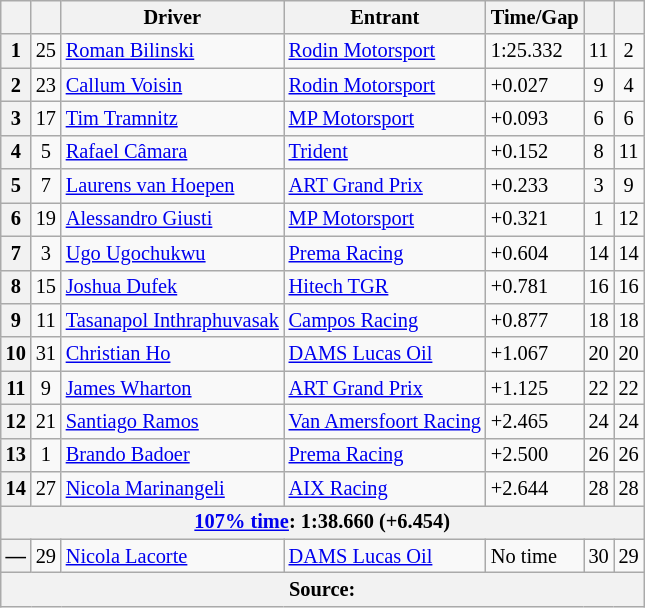<table class="wikitable" style="font-size:85%">
<tr>
<th scope="col"></th>
<th scope="col"></th>
<th scope="col">Driver</th>
<th scope="col">Entrant</th>
<th scope="col">Time/Gap</th>
<th scope="col"></th>
<th scope="col"></th>
</tr>
<tr>
<th>1</th>
<td align="center">25</td>
<td> <a href='#'>Roman Bilinski</a></td>
<td><a href='#'>Rodin Motorsport</a></td>
<td>1:25.332</td>
<td align="center">11</td>
<td align="center">2</td>
</tr>
<tr>
<th>2</th>
<td align="center">23</td>
<td> <a href='#'>Callum Voisin</a></td>
<td><a href='#'>Rodin Motorsport</a></td>
<td>+0.027</td>
<td align="center">9</td>
<td align="center">4</td>
</tr>
<tr>
<th>3</th>
<td align="center">17</td>
<td> <a href='#'>Tim Tramnitz</a></td>
<td><a href='#'>MP Motorsport</a></td>
<td>+0.093</td>
<td align="center">6</td>
<td align="center">6</td>
</tr>
<tr>
<th>4</th>
<td align="center">5</td>
<td> <a href='#'>Rafael Câmara</a></td>
<td><a href='#'>Trident</a></td>
<td>+0.152</td>
<td align="center">8</td>
<td align="center">11</td>
</tr>
<tr>
<th>5</th>
<td align="center">7</td>
<td> <a href='#'>Laurens van Hoepen</a></td>
<td><a href='#'>ART Grand Prix</a></td>
<td>+0.233</td>
<td align="center">3</td>
<td align="center">9</td>
</tr>
<tr>
<th>6</th>
<td align="center">19</td>
<td> <a href='#'>Alessandro Giusti</a></td>
<td><a href='#'>MP Motorsport</a></td>
<td>+0.321</td>
<td align="center">1</td>
<td align="center">12</td>
</tr>
<tr>
<th>7</th>
<td align="center">3</td>
<td> <a href='#'>Ugo Ugochukwu</a></td>
<td><a href='#'>Prema Racing</a></td>
<td>+0.604</td>
<td align="center">14</td>
<td align="center">14</td>
</tr>
<tr>
<th>8</th>
<td align="center">15</td>
<td> <a href='#'>Joshua Dufek</a></td>
<td><a href='#'>Hitech TGR</a></td>
<td>+0.781</td>
<td align="center">16</td>
<td align="center">16</td>
</tr>
<tr>
<th>9</th>
<td align="center">11</td>
<td> <a href='#'>Tasanapol Inthraphuvasak</a></td>
<td><a href='#'>Campos Racing</a></td>
<td>+0.877</td>
<td align="center">18</td>
<td align="center">18</td>
</tr>
<tr>
<th>10</th>
<td align="center">31</td>
<td> <a href='#'>Christian Ho</a></td>
<td><a href='#'>DAMS Lucas Oil</a></td>
<td>+1.067</td>
<td align="center">20</td>
<td align="center">20</td>
</tr>
<tr>
<th>11</th>
<td align="center">9</td>
<td> <a href='#'>James Wharton</a></td>
<td><a href='#'>ART Grand Prix</a></td>
<td>+1.125</td>
<td align="center">22</td>
<td align="center">22</td>
</tr>
<tr>
<th>12</th>
<td align="center">21</td>
<td> <a href='#'>Santiago Ramos</a></td>
<td><a href='#'>Van Amersfoort Racing</a></td>
<td>+2.465</td>
<td align="center">24</td>
<td align="center">24</td>
</tr>
<tr>
<th>13</th>
<td align="center">1</td>
<td> <a href='#'>Brando Badoer</a></td>
<td><a href='#'>Prema Racing</a></td>
<td>+2.500</td>
<td align="center">26</td>
<td align="center">26</td>
</tr>
<tr>
<th>14</th>
<td align="center">27</td>
<td> <a href='#'>Nicola Marinangeli</a></td>
<td><a href='#'>AIX Racing</a></td>
<td>+2.644</td>
<td align="center">28</td>
<td align="center">28</td>
</tr>
<tr>
<th colspan="7"><a href='#'>107% time</a>: 1:38.660 (+6.454)</th>
</tr>
<tr>
<th>—</th>
<td align="center">29</td>
<td> <a href='#'>Nicola Lacorte</a></td>
<td><a href='#'>DAMS Lucas Oil</a></td>
<td>No time</td>
<td align="center">30</td>
<td align="center">29</td>
</tr>
<tr>
<th colspan="7">Source:</th>
</tr>
</table>
